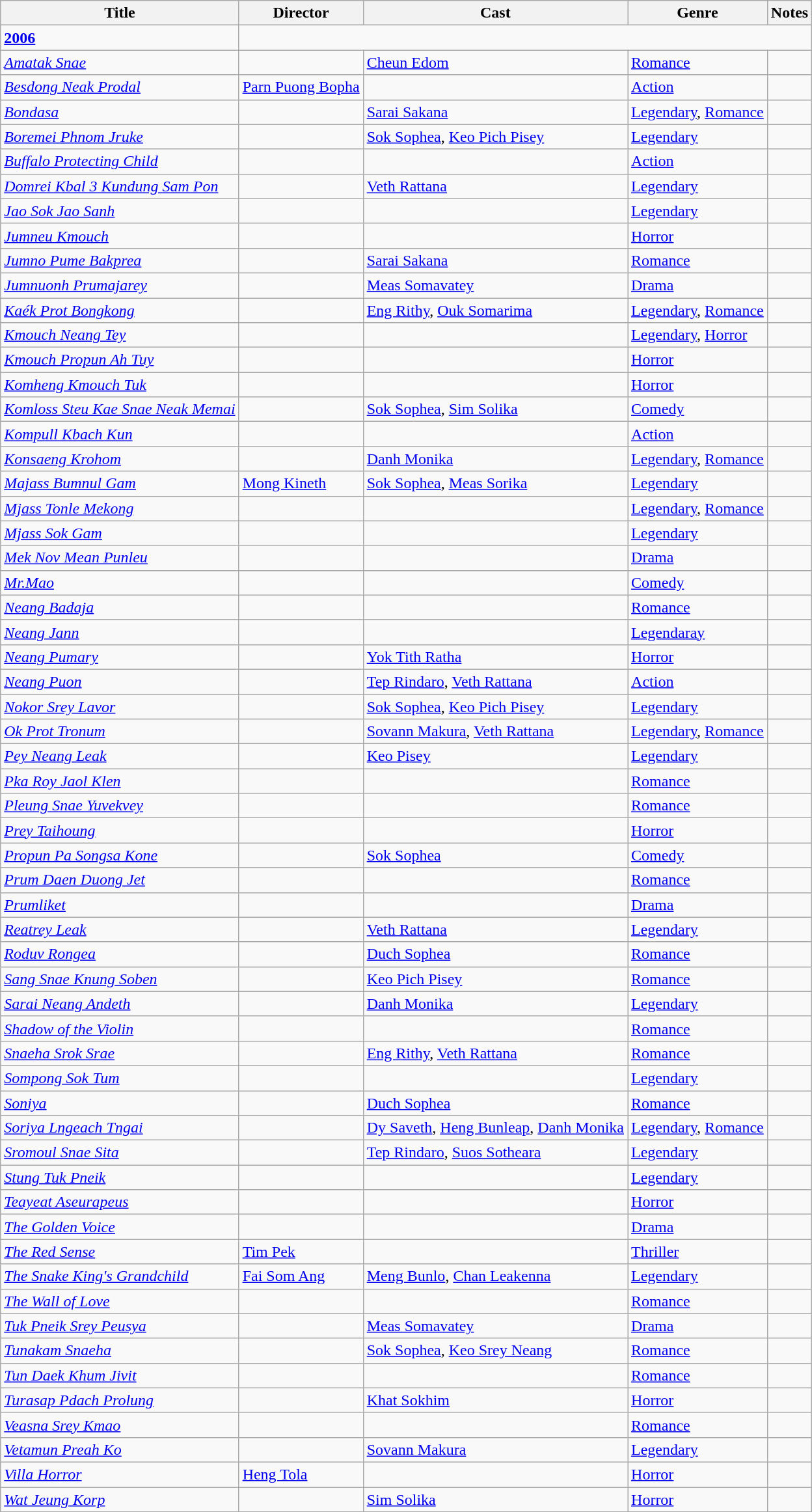<table class="wikitable">
<tr>
<th>Title</th>
<th>Director</th>
<th>Cast</th>
<th>Genre</th>
<th>Notes</th>
</tr>
<tr>
<td><strong><a href='#'>2006</a></strong></td>
</tr>
<tr>
<td><em><a href='#'>Amatak Snae</a></em></td>
<td></td>
<td><a href='#'>Cheun Edom</a></td>
<td><a href='#'>Romance</a></td>
<td></td>
</tr>
<tr>
<td><em><a href='#'>Besdong Neak Prodal</a></em></td>
<td><a href='#'>Parn Puong Bopha</a></td>
<td></td>
<td><a href='#'>Action</a></td>
<td></td>
</tr>
<tr>
<td><em><a href='#'>Bondasa</a></em></td>
<td></td>
<td><a href='#'>Sarai Sakana</a></td>
<td><a href='#'>Legendary</a>, <a href='#'>Romance</a></td>
<td></td>
</tr>
<tr>
<td><em><a href='#'>Boremei Phnom Jruke</a></em></td>
<td></td>
<td><a href='#'>Sok Sophea</a>, <a href='#'>Keo Pich Pisey</a></td>
<td><a href='#'>Legendary</a></td>
<td></td>
</tr>
<tr>
<td><em><a href='#'>Buffalo Protecting Child</a></em></td>
<td></td>
<td></td>
<td><a href='#'>Action</a></td>
<td></td>
</tr>
<tr>
<td><em><a href='#'>Domrei Kbal 3 Kundung Sam Pon</a></em></td>
<td></td>
<td><a href='#'>Veth Rattana</a></td>
<td><a href='#'>Legendary</a></td>
<td></td>
</tr>
<tr>
<td><em><a href='#'>Jao Sok Jao Sanh</a></em></td>
<td></td>
<td></td>
<td><a href='#'>Legendary</a></td>
<td></td>
</tr>
<tr>
<td><em><a href='#'>Jumneu Kmouch</a></em></td>
<td></td>
<td></td>
<td><a href='#'>Horror</a></td>
<td></td>
</tr>
<tr>
<td><em><a href='#'>Jumno Pume Bakprea</a></em></td>
<td></td>
<td><a href='#'>Sarai Sakana</a></td>
<td><a href='#'>Romance</a></td>
<td></td>
</tr>
<tr>
<td><em><a href='#'>Jumnuonh Prumajarey</a></em></td>
<td></td>
<td><a href='#'>Meas Somavatey</a></td>
<td><a href='#'>Drama</a></td>
<td></td>
</tr>
<tr>
<td><em><a href='#'>Kaék Prot Bongkong</a></em></td>
<td></td>
<td><a href='#'>Eng Rithy</a>, <a href='#'>Ouk Somarima</a></td>
<td><a href='#'>Legendary</a>, <a href='#'>Romance</a></td>
<td></td>
</tr>
<tr>
<td><em><a href='#'>Kmouch Neang Tey</a></em></td>
<td></td>
<td></td>
<td><a href='#'>Legendary</a>, <a href='#'>Horror</a></td>
<td></td>
</tr>
<tr>
<td><em><a href='#'>Kmouch Propun Ah Tuy</a></em></td>
<td></td>
<td></td>
<td><a href='#'>Horror</a></td>
<td></td>
</tr>
<tr>
<td><em><a href='#'>Komheng Kmouch Tuk</a></em></td>
<td></td>
<td></td>
<td><a href='#'>Horror</a></td>
<td></td>
</tr>
<tr>
<td><em><a href='#'>Komloss Steu Kae Snae Neak Memai</a></em></td>
<td></td>
<td><a href='#'>Sok Sophea</a>, <a href='#'>Sim Solika</a></td>
<td><a href='#'>Comedy</a></td>
<td></td>
</tr>
<tr>
<td><em><a href='#'>Kompull Kbach Kun</a></em></td>
<td></td>
<td></td>
<td><a href='#'>Action</a></td>
<td></td>
</tr>
<tr>
<td><em><a href='#'>Konsaeng Krohom</a></em></td>
<td></td>
<td><a href='#'>Danh Monika</a></td>
<td><a href='#'>Legendary</a>, <a href='#'>Romance</a></td>
<td></td>
</tr>
<tr>
<td><em><a href='#'>Majass Bumnul Gam</a></em></td>
<td><a href='#'>Mong Kineth</a></td>
<td><a href='#'>Sok Sophea</a>, <a href='#'>Meas Sorika</a></td>
<td><a href='#'>Legendary</a></td>
<td></td>
</tr>
<tr>
<td><em><a href='#'>Mjass Tonle Mekong</a></em></td>
<td></td>
<td></td>
<td><a href='#'>Legendary</a>, <a href='#'>Romance</a></td>
<td></td>
</tr>
<tr>
<td><em><a href='#'>Mjass Sok Gam</a></em></td>
<td></td>
<td></td>
<td><a href='#'>Legendary</a></td>
<td></td>
</tr>
<tr>
<td><em><a href='#'>Mek Nov Mean Punleu</a></em></td>
<td></td>
<td></td>
<td><a href='#'>Drama</a></td>
<td></td>
</tr>
<tr>
<td><em><a href='#'>Mr.Mao</a></em></td>
<td></td>
<td></td>
<td><a href='#'>Comedy</a></td>
<td></td>
</tr>
<tr>
<td><em><a href='#'>Neang Badaja</a></em></td>
<td></td>
<td></td>
<td><a href='#'>Romance</a></td>
<td></td>
</tr>
<tr>
<td><em><a href='#'>Neang Jann</a></em></td>
<td></td>
<td></td>
<td><a href='#'>Legendaray</a></td>
<td></td>
</tr>
<tr>
<td><em><a href='#'>Neang Pumary</a></em></td>
<td></td>
<td><a href='#'>Yok Tith Ratha</a></td>
<td><a href='#'>Horror</a></td>
<td></td>
</tr>
<tr>
<td><em><a href='#'>Neang Puon</a></em></td>
<td></td>
<td><a href='#'>Tep Rindaro</a>, <a href='#'>Veth Rattana</a></td>
<td><a href='#'>Action</a></td>
<td></td>
</tr>
<tr>
<td><em><a href='#'>Nokor Srey Lavor</a></em></td>
<td></td>
<td><a href='#'>Sok Sophea</a>, <a href='#'>Keo Pich Pisey</a></td>
<td><a href='#'>Legendary</a></td>
<td></td>
</tr>
<tr>
<td><em><a href='#'>Ok Prot Tronum</a></em></td>
<td></td>
<td><a href='#'>Sovann Makura</a>, <a href='#'>Veth Rattana</a></td>
<td><a href='#'>Legendary</a>, <a href='#'>Romance</a></td>
<td></td>
</tr>
<tr>
<td><em><a href='#'>Pey Neang Leak</a></em></td>
<td></td>
<td><a href='#'>Keo Pisey</a></td>
<td><a href='#'>Legendary</a></td>
<td></td>
</tr>
<tr>
<td><em><a href='#'>Pka Roy Jaol Klen</a></em></td>
<td></td>
<td></td>
<td><a href='#'>Romance</a></td>
<td></td>
</tr>
<tr>
<td><em><a href='#'>Pleung Snae Yuvekvey</a></em></td>
<td></td>
<td></td>
<td><a href='#'>Romance</a></td>
<td></td>
</tr>
<tr>
<td><em><a href='#'>Prey Taihoung</a></em></td>
<td></td>
<td></td>
<td><a href='#'>Horror</a></td>
<td></td>
</tr>
<tr>
<td><em><a href='#'>Propun Pa Songsa Kone</a></em></td>
<td></td>
<td><a href='#'>Sok Sophea</a></td>
<td><a href='#'>Comedy</a></td>
<td></td>
</tr>
<tr>
<td><em><a href='#'>Prum Daen Duong Jet</a></em></td>
<td></td>
<td></td>
<td><a href='#'>Romance</a></td>
<td></td>
</tr>
<tr>
<td><em><a href='#'>Prumliket</a></em></td>
<td></td>
<td></td>
<td><a href='#'>Drama</a></td>
<td></td>
</tr>
<tr>
<td><em><a href='#'>Reatrey Leak</a></em></td>
<td></td>
<td><a href='#'>Veth Rattana</a></td>
<td><a href='#'>Legendary</a></td>
<td></td>
</tr>
<tr>
<td><em><a href='#'>Roduv Rongea</a></em></td>
<td></td>
<td><a href='#'>Duch Sophea</a></td>
<td><a href='#'>Romance</a></td>
<td></td>
</tr>
<tr>
<td><em><a href='#'>Sang Snae Knung Soben</a></em></td>
<td></td>
<td><a href='#'>Keo Pich Pisey</a></td>
<td><a href='#'>Romance</a></td>
<td></td>
</tr>
<tr>
<td><em><a href='#'>Sarai Neang Andeth</a></em></td>
<td></td>
<td><a href='#'>Danh Monika</a></td>
<td><a href='#'>Legendary</a></td>
<td></td>
</tr>
<tr>
<td><em><a href='#'>Shadow of the Violin</a></em></td>
<td></td>
<td></td>
<td><a href='#'>Romance</a></td>
<td></td>
</tr>
<tr>
<td><em><a href='#'>Snaeha Srok Srae</a></em></td>
<td></td>
<td><a href='#'>Eng Rithy</a>, <a href='#'>Veth Rattana</a></td>
<td><a href='#'>Romance</a></td>
<td></td>
</tr>
<tr>
<td><em><a href='#'>Sompong Sok Tum</a></em></td>
<td></td>
<td></td>
<td><a href='#'>Legendary</a></td>
<td></td>
</tr>
<tr>
<td><em><a href='#'>Soniya</a></em></td>
<td></td>
<td><a href='#'>Duch Sophea</a></td>
<td><a href='#'>Romance</a></td>
<td></td>
</tr>
<tr>
<td><em><a href='#'>Soriya Lngeach Tngai</a></em></td>
<td></td>
<td><a href='#'>Dy Saveth</a>, <a href='#'>Heng Bunleap</a>, <a href='#'>Danh Monika</a></td>
<td><a href='#'>Legendary</a>, <a href='#'>Romance</a></td>
<td></td>
</tr>
<tr>
<td><em><a href='#'>Sromoul Snae Sita</a></em></td>
<td></td>
<td><a href='#'>Tep Rindaro</a>, <a href='#'>Suos Sotheara</a></td>
<td><a href='#'>Legendary</a></td>
<td></td>
</tr>
<tr>
<td><em><a href='#'>Stung Tuk Pneik</a></em></td>
<td></td>
<td></td>
<td><a href='#'>Legendary</a></td>
<td></td>
</tr>
<tr>
<td><em><a href='#'>Teayeat Aseurapeus</a></em></td>
<td></td>
<td></td>
<td><a href='#'>Horror</a></td>
<td></td>
</tr>
<tr>
<td><em><a href='#'>The Golden Voice</a></em></td>
<td></td>
<td></td>
<td><a href='#'>Drama</a></td>
<td></td>
</tr>
<tr>
<td><em><a href='#'>The Red Sense</a></em></td>
<td><a href='#'>Tim Pek</a></td>
<td></td>
<td><a href='#'>Thriller</a></td>
<td></td>
</tr>
<tr>
<td><em><a href='#'>The Snake King's Grandchild</a></em></td>
<td><a href='#'>Fai Som Ang</a></td>
<td><a href='#'>Meng Bunlo</a>, <a href='#'>Chan Leakenna</a></td>
<td><a href='#'>Legendary</a></td>
<td></td>
</tr>
<tr>
<td><em><a href='#'>The Wall of Love</a></em></td>
<td></td>
<td></td>
<td><a href='#'>Romance</a></td>
<td></td>
</tr>
<tr>
<td><em><a href='#'>Tuk Pneik Srey Peusya</a></em></td>
<td></td>
<td><a href='#'>Meas Somavatey</a></td>
<td><a href='#'>Drama</a></td>
<td></td>
</tr>
<tr>
<td><em><a href='#'>Tunakam Snaeha</a></em></td>
<td></td>
<td><a href='#'>Sok Sophea</a>, <a href='#'>Keo Srey Neang</a></td>
<td><a href='#'>Romance</a></td>
<td></td>
</tr>
<tr>
<td><em><a href='#'>Tun Daek Khum Jivit</a></em></td>
<td></td>
<td></td>
<td><a href='#'>Romance</a></td>
<td></td>
</tr>
<tr>
<td><em><a href='#'>Turasap Pdach Prolung</a></em></td>
<td></td>
<td><a href='#'>Khat Sokhim</a></td>
<td><a href='#'>Horror</a></td>
<td></td>
</tr>
<tr>
<td><em><a href='#'>Veasna Srey Kmao</a></em></td>
<td></td>
<td></td>
<td><a href='#'>Romance</a></td>
<td></td>
</tr>
<tr>
<td><em><a href='#'>Vetamun Preah Ko</a></em></td>
<td></td>
<td><a href='#'>Sovann Makura</a></td>
<td><a href='#'>Legendary</a></td>
<td></td>
</tr>
<tr>
<td><em><a href='#'>Villa Horror</a></em></td>
<td><a href='#'>Heng Tola</a></td>
<td></td>
<td><a href='#'>Horror</a></td>
<td></td>
</tr>
<tr>
<td><em><a href='#'>Wat Jeung Korp</a></em></td>
<td></td>
<td><a href='#'>Sim Solika</a></td>
<td><a href='#'>Horror</a></td>
<td></td>
</tr>
<tr>
</tr>
</table>
